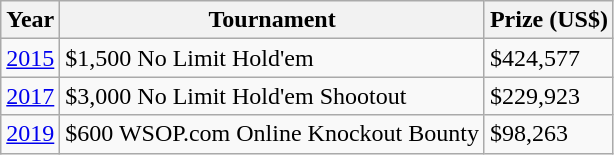<table class="wikitable">
<tr>
<th>Year</th>
<th>Tournament</th>
<th>Prize (US$)</th>
</tr>
<tr>
<td><a href='#'>2015</a></td>
<td>$1,500 No Limit Hold'em</td>
<td>$424,577</td>
</tr>
<tr>
<td><a href='#'>2017</a></td>
<td>$3,000 No Limit Hold'em Shootout</td>
<td>$229,923</td>
</tr>
<tr>
<td><a href='#'>2019</a></td>
<td>$600 WSOP.com Online Knockout Bounty</td>
<td>$98,263</td>
</tr>
</table>
